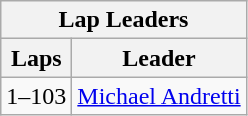<table class="wikitable">
<tr>
<th colspan=2>Lap Leaders</th>
</tr>
<tr>
<th>Laps</th>
<th>Leader</th>
</tr>
<tr>
<td>1–103</td>
<td><a href='#'>Michael Andretti</a></td>
</tr>
</table>
